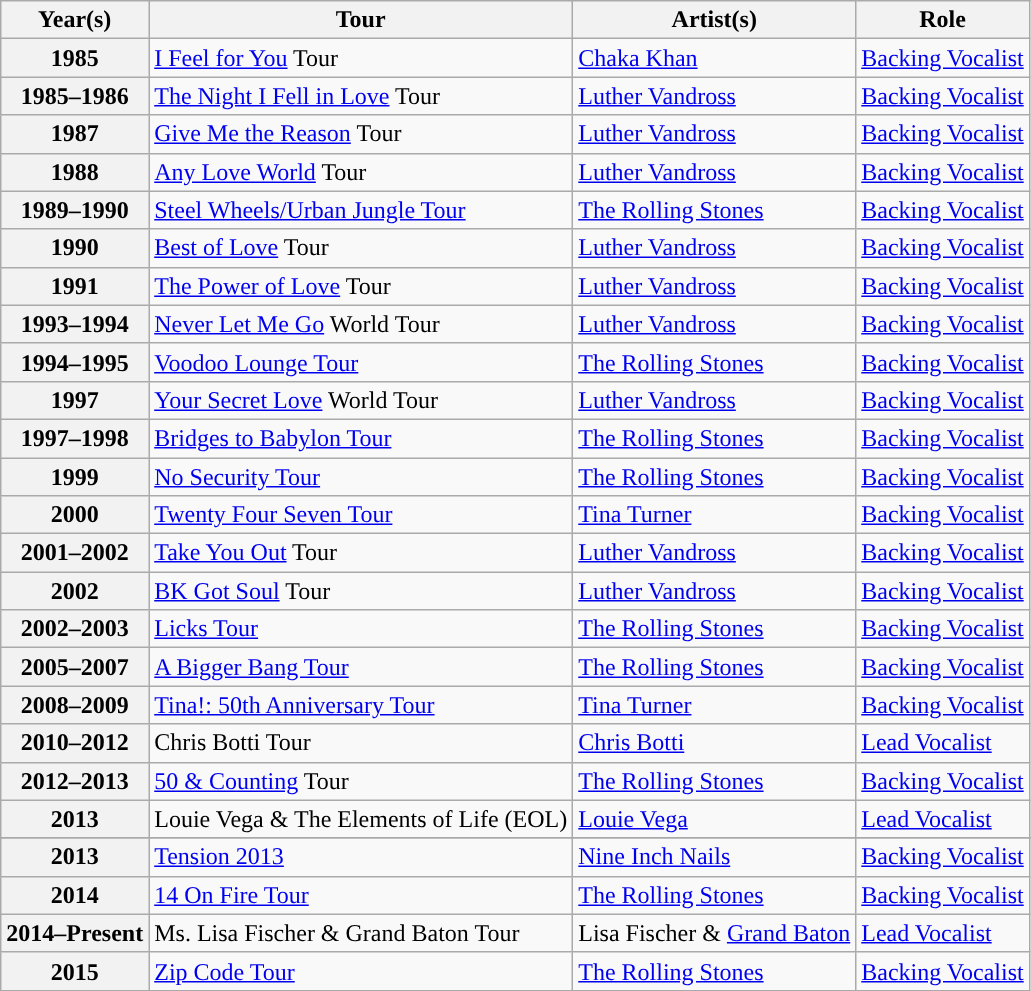<table class="wikitable plainrowheaders" border="1">
<tr>
<th scope="col">Year(s)</th>
<th scope="col">Tour</th>
<th scope="col">Artist(s)</th>
<th scope="col">Role</th>
</tr>
<tr>
<th scope="row">1985</th>
<td rowspan="1”"><a href='#'>I Feel for You</a> Tour</td>
<td rowspan="1"><a href='#'>Chaka Khan</a></td>
<td rowspan="1"><a href='#'>Backing Vocalist</a></td>
</tr>
<tr>
<th scope="row">1985–1986</th>
<td rowspan="1”"><a href='#'>The Night I Fell in Love</a> Tour</td>
<td rowspan="1"><a href='#'>Luther Vandross</a></td>
<td rowspan="1"><a href='#'>Backing Vocalist</a></td>
</tr>
<tr>
<th scope="row">1987</th>
<td rowspan="1”"><a href='#'>Give Me the Reason</a> Tour</td>
<td rowspan="1"><a href='#'>Luther Vandross</a></td>
<td rowspan="1"><a href='#'>Backing Vocalist</a></td>
</tr>
<tr>
<th scope="row">1988</th>
<td rowspan="1”"><a href='#'>Any Love World</a> Tour</td>
<td rowspan="1"><a href='#'>Luther Vandross</a></td>
<td rowspan="1"><a href='#'>Backing Vocalist</a></td>
</tr>
<tr>
<th scope="row">1989–1990</th>
<td rowspan="1”"><a href='#'>Steel Wheels/Urban Jungle Tour</a></td>
<td rowspan="1"><a href='#'>The Rolling Stones</a></td>
<td rowspan="1"><a href='#'>Backing Vocalist</a></td>
</tr>
<tr>
<th scope="row">1990</th>
<td rowspan="1”"><a href='#'>Best of Love</a> Tour</td>
<td rowspan="1"><a href='#'>Luther Vandross</a></td>
<td rowspan="1"><a href='#'>Backing Vocalist</a></td>
</tr>
<tr>
<th scope="row">1991</th>
<td rowspan="1”"><a href='#'>The Power of Love</a> Tour</td>
<td rowspan="1"><a href='#'>Luther Vandross</a></td>
<td rowspan="1"><a href='#'>Backing Vocalist</a></td>
</tr>
<tr>
<th scope="row">1993–1994</th>
<td rowspan="1”"><a href='#'>Never Let Me Go</a> World Tour</td>
<td rowspan="1"><a href='#'>Luther Vandross</a></td>
<td rowspan="1"><a href='#'>Backing Vocalist</a></td>
</tr>
<tr>
<th scope="row">1994–1995</th>
<td rowspan="1”"><a href='#'>Voodoo Lounge Tour</a></td>
<td rowspan="1"><a href='#'>The Rolling Stones</a></td>
<td rowspan="1"><a href='#'>Backing Vocalist</a></td>
</tr>
<tr>
<th scope="row">1997</th>
<td rowspan="1”"><a href='#'>Your Secret Love</a> World Tour</td>
<td rowspan="1"><a href='#'>Luther Vandross</a></td>
<td rowspan="1"><a href='#'>Backing Vocalist</a></td>
</tr>
<tr>
<th scope="row">1997–1998</th>
<td rowspan="1”"><a href='#'>Bridges to Babylon Tour</a></td>
<td rowspan="1"><a href='#'>The Rolling Stones</a></td>
<td rowspan="1"><a href='#'>Backing Vocalist</a></td>
</tr>
<tr>
<th scope="row">1999</th>
<td rowspan="1”"><a href='#'>No Security Tour</a></td>
<td rowspan="1"><a href='#'>The Rolling Stones</a></td>
<td rowspan="1"><a href='#'>Backing Vocalist</a></td>
</tr>
<tr>
<th scope="row">2000</th>
<td rowspan="1”"><a href='#'>Twenty Four Seven Tour</a></td>
<td rowspan="1"><a href='#'>Tina Turner</a></td>
<td rowspan="1"><a href='#'>Backing Vocalist</a></td>
</tr>
<tr>
<th scope="row">2001–2002</th>
<td rowspan="1”"><a href='#'>Take You Out</a> Tour</td>
<td rowspan="1"><a href='#'>Luther Vandross</a></td>
<td rowspan="1"><a href='#'>Backing Vocalist</a></td>
</tr>
<tr>
<th scope="row">2002</th>
<td rowspan="1”"><a href='#'>BK Got Soul</a> Tour</td>
<td rowspan="1"><a href='#'>Luther Vandross</a></td>
<td rowspan="1"><a href='#'>Backing Vocalist</a></td>
</tr>
<tr>
<th scope="row">2002–2003</th>
<td rowspan="1”"><a href='#'>Licks Tour</a></td>
<td rowspan="1"><a href='#'>The Rolling Stones</a></td>
<td rowspan="1"><a href='#'>Backing Vocalist</a></td>
</tr>
<tr>
<th scope="row">2005–2007</th>
<td rowspan="1”"><a href='#'>A Bigger Bang Tour</a></td>
<td rowspan="1"><a href='#'>The Rolling Stones</a></td>
<td rowspan="1"><a href='#'>Backing Vocalist</a></td>
</tr>
<tr>
<th scope="row">2008–2009</th>
<td rowspan="1”"><a href='#'>Tina!: 50th Anniversary Tour</a></td>
<td rowspan="1"><a href='#'>Tina Turner</a></td>
<td rowspan="1"><a href='#'>Backing Vocalist</a></td>
</tr>
<tr>
<th scope="row">2010–2012</th>
<td rowspan="1”">Chris Botti Tour</td>
<td rowspan="1"><a href='#'>Chris Botti</a></td>
<td rowspan="1"><a href='#'>Lead Vocalist</a></td>
</tr>
<tr>
<th scope="row">2012–2013</th>
<td rowspan="1”"><a href='#'>50 & Counting</a> Tour</td>
<td rowspan="1"><a href='#'>The Rolling Stones</a></td>
<td rowspan="1"><a href='#'>Backing Vocalist</a></td>
</tr>
<tr>
<th scope="row">2013</th>
<td rowspan="1”">Louie Vega & The Elements of Life (EOL)</td>
<td rowspan="1"><a href='#'>Louie Vega</a></td>
<td rowspan="1"><a href='#'>Lead Vocalist</a></td>
</tr>
<tr>
</tr>
<tr>
<th scope="row">2013</th>
<td rowspan="1”"><a href='#'>Tension 2013</a></td>
<td rowspan="1"><a href='#'>Nine Inch Nails</a></td>
<td rowspan="1"><a href='#'>Backing Vocalist</a></td>
</tr>
<tr>
<th scope="row">2014</th>
<td rowspan="1”"><a href='#'>14 On Fire Tour</a></td>
<td rowspan="1"><a href='#'>The Rolling Stones</a></td>
<td rowspan="1"><a href='#'>Backing Vocalist</a></td>
</tr>
<tr>
<th scope="row">2014–Present</th>
<td rowspan="1”">Ms. Lisa Fischer & Grand Baton Tour</td>
<td rowspan="1">Lisa Fischer & <a href='#'>Grand Baton</a></td>
<td rowspan="1"><a href='#'>Lead Vocalist</a></td>
</tr>
<tr>
<th scope="row">2015</th>
<td rowspan="1”"><a href='#'>Zip Code Tour</a></td>
<td rowspan="1"><a href='#'>The Rolling Stones</a></td>
<td rowspan="1"><a href='#'>Backing Vocalist</a></td>
</tr>
</table>
